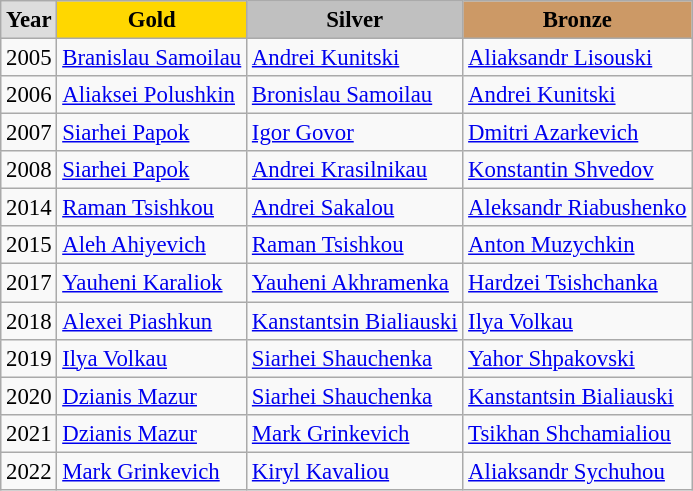<table class="wikitable sortable" style="font-size:95%">
<tr style="text-align:center; background:#e4e4e4; font-weight:bold;">
<td style="background:#ddd; ">Year</td>
<td style="background:gold; ">Gold</td>
<td style="background:silver; ">Silver</td>
<td style="background:#c96; ">Bronze</td>
</tr>
<tr>
<td>2005</td>
<td><a href='#'>Branislau Samoilau</a></td>
<td><a href='#'>Andrei Kunitski</a></td>
<td><a href='#'>Aliaksandr Lisouski</a></td>
</tr>
<tr>
<td>2006</td>
<td><a href='#'>Aliaksei Polushkin</a></td>
<td><a href='#'>Bronislau Samoilau </a></td>
<td><a href='#'>Andrei Kunitski</a></td>
</tr>
<tr>
<td>2007</td>
<td><a href='#'>Siarhei Papok</a></td>
<td><a href='#'>Igor Govor</a></td>
<td><a href='#'>Dmitri Azarkevich</a></td>
</tr>
<tr>
<td>2008</td>
<td><a href='#'>Siarhei Papok</a></td>
<td><a href='#'>Andrei Krasilnikau</a></td>
<td><a href='#'>Konstantin Shvedov</a></td>
</tr>
<tr>
<td>2014</td>
<td><a href='#'>Raman Tsishkou</a></td>
<td><a href='#'>Andrei Sakalou</a></td>
<td><a href='#'>Aleksandr Riabushenko</a></td>
</tr>
<tr>
<td>2015</td>
<td><a href='#'>Aleh Ahiyevich</a></td>
<td><a href='#'>Raman Tsishkou</a></td>
<td><a href='#'>Anton Muzychkin</a></td>
</tr>
<tr>
<td>2017</td>
<td><a href='#'>Yauheni Karaliok</a></td>
<td><a href='#'>Yauheni Akhramenka</a></td>
<td><a href='#'>Hardzei Tsishchanka</a></td>
</tr>
<tr>
<td>2018</td>
<td><a href='#'>Alexei Piashkun</a></td>
<td><a href='#'>Kanstantsin Bialiauski</a></td>
<td><a href='#'>Ilya Volkau</a></td>
</tr>
<tr>
<td>2019</td>
<td><a href='#'>Ilya Volkau</a></td>
<td><a href='#'>Siarhei Shauchenka</a></td>
<td><a href='#'>Yahor Shpakovski</a></td>
</tr>
<tr>
<td>2020</td>
<td><a href='#'>Dzianis Mazur</a></td>
<td><a href='#'>Siarhei Shauchenka</a></td>
<td><a href='#'>Kanstantsin Bialiauski</a></td>
</tr>
<tr>
<td>2021</td>
<td><a href='#'>Dzianis Mazur</a></td>
<td><a href='#'>Mark Grinkevich</a></td>
<td><a href='#'>Tsikhan Shchamialiou</a></td>
</tr>
<tr>
<td>2022</td>
<td><a href='#'>Mark Grinkevich</a></td>
<td><a href='#'>Kiryl Kavaliou</a></td>
<td><a href='#'>Aliaksandr Sychuhou</a></td>
</tr>
</table>
